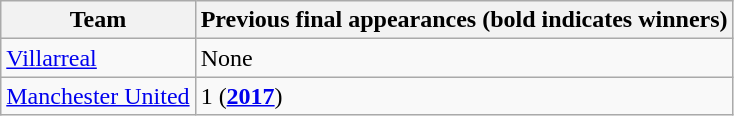<table class="wikitable">
<tr>
<th>Team</th>
<th>Previous final appearances (bold indicates winners)</th>
</tr>
<tr>
<td> <a href='#'>Villarreal</a></td>
<td>None</td>
</tr>
<tr>
<td> <a href='#'>Manchester United</a></td>
<td>1 (<strong><a href='#'>2017</a></strong>)</td>
</tr>
</table>
